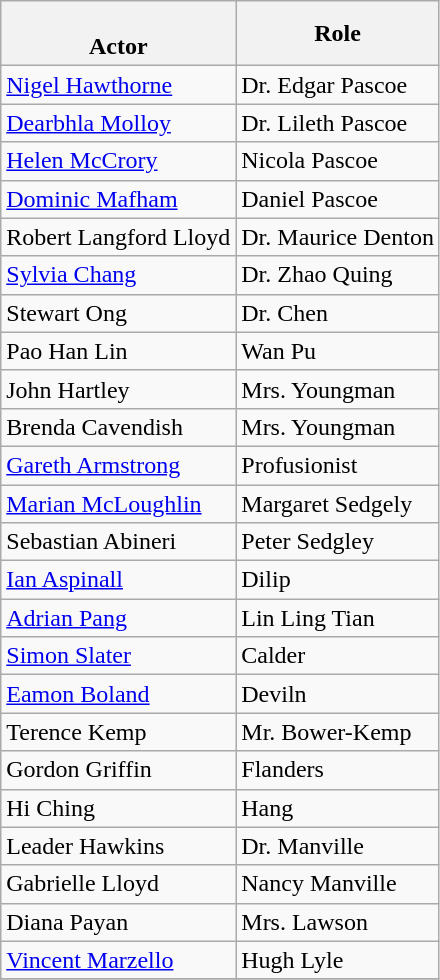<table class="wikitable sortable">
<tr>
<th><br>Actor</th>
<th>Role</th>
</tr>
<tr>
<td><a href='#'>Nigel Hawthorne</a></td>
<td>Dr. Edgar Pascoe</td>
</tr>
<tr>
<td><a href='#'>Dearbhla Molloy</a></td>
<td>Dr. Lileth Pascoe</td>
</tr>
<tr>
<td><a href='#'>Helen McCrory</a></td>
<td>Nicola Pascoe</td>
</tr>
<tr>
<td><a href='#'>Dominic Mafham</a></td>
<td>Daniel Pascoe</td>
</tr>
<tr>
<td>Robert Langford Lloyd</td>
<td>Dr. Maurice Denton</td>
</tr>
<tr>
<td><a href='#'>Sylvia Chang</a></td>
<td>Dr. Zhao Quing</td>
</tr>
<tr>
<td>Stewart Ong</td>
<td>Dr. Chen</td>
</tr>
<tr>
<td>Pao Han Lin</td>
<td>Wan Pu</td>
</tr>
<tr>
<td>John Hartley</td>
<td>Mrs. Youngman</td>
</tr>
<tr>
<td>Brenda Cavendish</td>
<td>Mrs. Youngman</td>
</tr>
<tr>
<td><a href='#'>Gareth Armstrong</a></td>
<td>Profusionist</td>
</tr>
<tr>
<td><a href='#'>Marian McLoughlin</a></td>
<td>Margaret Sedgely</td>
</tr>
<tr>
<td>Sebastian Abineri</td>
<td>Peter Sedgley</td>
</tr>
<tr>
<td><a href='#'>Ian Aspinall</a></td>
<td>Dilip</td>
</tr>
<tr>
<td><a href='#'>Adrian Pang</a></td>
<td>Lin Ling Tian</td>
</tr>
<tr>
<td><a href='#'>Simon Slater</a></td>
<td>Calder</td>
</tr>
<tr>
<td><a href='#'>Eamon Boland</a></td>
<td>Deviln</td>
</tr>
<tr>
<td>Terence Kemp</td>
<td>Mr. Bower-Kemp</td>
</tr>
<tr>
<td>Gordon Griffin</td>
<td>Flanders</td>
</tr>
<tr>
<td>Hi Ching</td>
<td>Hang</td>
</tr>
<tr>
<td>Leader Hawkins</td>
<td>Dr. Manville</td>
</tr>
<tr>
<td>Gabrielle Lloyd</td>
<td>Nancy Manville</td>
</tr>
<tr>
<td>Diana Payan</td>
<td>Mrs. Lawson</td>
</tr>
<tr>
<td><a href='#'>Vincent Marzello</a></td>
<td>Hugh Lyle</td>
</tr>
<tr>
</tr>
</table>
